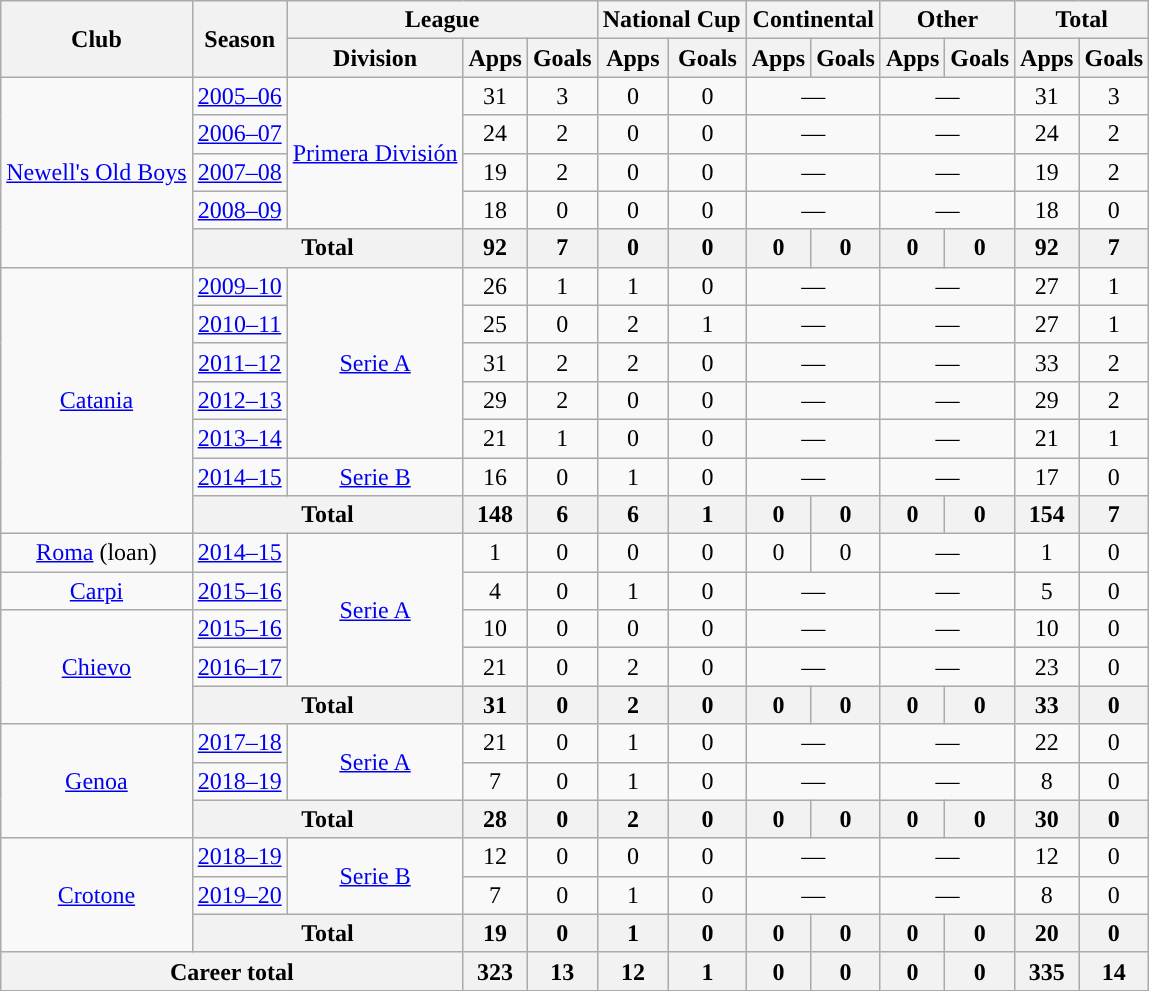<table class="wikitable" style="text-align: center;">
<tr>
<th rowspan="2">Club</th>
<th rowspan="2">Season</th>
<th colspan="3">League</th>
<th colspan="2">National Cup</th>
<th colspan="2">Continental</th>
<th colspan="2">Other</th>
<th colspan="2">Total</th>
</tr>
<tr>
<th>Division</th>
<th>Apps</th>
<th>Goals</th>
<th>Apps</th>
<th>Goals</th>
<th>Apps</th>
<th>Goals</th>
<th>Apps</th>
<th>Goals</th>
<th>Apps</th>
<th>Goals</th>
</tr>
<tr>
<td rowspan="5"><a href='#'>Newell's Old Boys</a></td>
<td><a href='#'>2005–06</a></td>
<td rowspan="4"><a href='#'>Primera División</a></td>
<td>31</td>
<td>3</td>
<td>0</td>
<td>0</td>
<td colspan="2“">—</td>
<td colspan="2“">—</td>
<td>31</td>
<td>3</td>
</tr>
<tr>
<td><a href='#'>2006–07</a></td>
<td>24</td>
<td>2</td>
<td>0</td>
<td>0</td>
<td colspan="2“">—</td>
<td colspan="2“">—</td>
<td>24</td>
<td>2</td>
</tr>
<tr>
<td><a href='#'>2007–08</a></td>
<td>19</td>
<td>2</td>
<td>0</td>
<td>0</td>
<td colspan="2“">—</td>
<td colspan="2“">—</td>
<td>19</td>
<td>2</td>
</tr>
<tr>
<td><a href='#'>2008–09</a></td>
<td>18</td>
<td>0</td>
<td>0</td>
<td>0</td>
<td colspan="2“">—</td>
<td colspan="2“">—</td>
<td>18</td>
<td>0</td>
</tr>
<tr>
<th colspan="2">Total</th>
<th>92</th>
<th>7</th>
<th>0</th>
<th>0</th>
<th>0</th>
<th>0</th>
<th>0</th>
<th>0</th>
<th>92</th>
<th>7</th>
</tr>
<tr>
<td rowspan="7"><a href='#'>Catania</a></td>
<td><a href='#'>2009–10</a></td>
<td rowspan="5"><a href='#'>Serie A</a></td>
<td>26</td>
<td>1</td>
<td>1</td>
<td>0</td>
<td colspan="2“">—</td>
<td colspan="2“">—</td>
<td>27</td>
<td>1</td>
</tr>
<tr>
<td><a href='#'>2010–11</a></td>
<td>25</td>
<td>0</td>
<td>2</td>
<td>1</td>
<td colspan="2“">—</td>
<td colspan="2“">—</td>
<td>27</td>
<td>1</td>
</tr>
<tr>
<td><a href='#'>2011–12</a></td>
<td>31</td>
<td>2</td>
<td>2</td>
<td>0</td>
<td colspan="2“">—</td>
<td colspan="2“">—</td>
<td>33</td>
<td>2</td>
</tr>
<tr>
<td><a href='#'>2012–13</a></td>
<td>29</td>
<td>2</td>
<td>0</td>
<td>0</td>
<td colspan="2“">—</td>
<td colspan="2“">—</td>
<td>29</td>
<td>2</td>
</tr>
<tr>
<td><a href='#'>2013–14</a></td>
<td>21</td>
<td>1</td>
<td>0</td>
<td>0</td>
<td colspan="2“">—</td>
<td colspan="2“">—</td>
<td>21</td>
<td>1</td>
</tr>
<tr>
<td><a href='#'>2014–15</a></td>
<td rowspan="1"><a href='#'>Serie B</a></td>
<td>16</td>
<td>0</td>
<td>1</td>
<td>0</td>
<td colspan="2“">—</td>
<td colspan="2“">—</td>
<td>17</td>
<td>0</td>
</tr>
<tr>
<th colspan="2">Total</th>
<th>148</th>
<th>6</th>
<th>6</th>
<th>1</th>
<th>0</th>
<th>0</th>
<th>0</th>
<th>0</th>
<th>154</th>
<th>7</th>
</tr>
<tr>
<td><a href='#'>Roma</a> (loan)</td>
<td><a href='#'>2014–15</a></td>
<td rowspan="4"><a href='#'>Serie A</a></td>
<td>1</td>
<td>0</td>
<td>0</td>
<td>0</td>
<td>0</td>
<td>0</td>
<td colspan="2“">—</td>
<td>1</td>
<td>0</td>
</tr>
<tr>
<td><a href='#'>Carpi</a></td>
<td><a href='#'>2015–16</a></td>
<td>4</td>
<td>0</td>
<td>1</td>
<td>0</td>
<td colspan="2“">—</td>
<td colspan="2“">—</td>
<td>5</td>
<td>0</td>
</tr>
<tr>
<td rowspan="3"><a href='#'>Chievo</a></td>
<td><a href='#'>2015–16</a></td>
<td>10</td>
<td>0</td>
<td>0</td>
<td>0</td>
<td colspan="2“">—</td>
<td colspan="2“">—</td>
<td>10</td>
<td>0</td>
</tr>
<tr>
<td><a href='#'>2016–17</a></td>
<td>21</td>
<td>0</td>
<td>2</td>
<td>0</td>
<td colspan="2“">—</td>
<td colspan="2“">—</td>
<td>23</td>
<td>0</td>
</tr>
<tr>
<th colspan="2">Total</th>
<th>31</th>
<th>0</th>
<th>2</th>
<th>0</th>
<th>0</th>
<th>0</th>
<th>0</th>
<th>0</th>
<th>33</th>
<th>0</th>
</tr>
<tr>
<td rowspan="3"><a href='#'>Genoa</a></td>
<td><a href='#'>2017–18</a></td>
<td rowspan="2"><a href='#'>Serie A</a></td>
<td>21</td>
<td>0</td>
<td>1</td>
<td>0</td>
<td colspan="2“">—</td>
<td colspan="2“">—</td>
<td>22</td>
<td>0</td>
</tr>
<tr>
<td><a href='#'>2018–19</a></td>
<td>7</td>
<td>0</td>
<td>1</td>
<td>0</td>
<td colspan="2“">—</td>
<td colspan="2“">—</td>
<td>8</td>
<td>0</td>
</tr>
<tr>
<th colspan="2">Total</th>
<th>28</th>
<th>0</th>
<th>2</th>
<th>0</th>
<th>0</th>
<th>0</th>
<th>0</th>
<th>0</th>
<th>30</th>
<th>0</th>
</tr>
<tr>
<td rowspan="3"><a href='#'>Crotone</a></td>
<td><a href='#'>2018–19</a></td>
<td rowspan="2"><a href='#'>Serie B</a></td>
<td>12</td>
<td>0</td>
<td>0</td>
<td>0</td>
<td colspan="2“">—</td>
<td colspan="2“">—</td>
<td>12</td>
<td>0</td>
</tr>
<tr>
<td><a href='#'>2019–20</a></td>
<td>7</td>
<td>0</td>
<td>1</td>
<td>0</td>
<td colspan="2“">—</td>
<td colspan="2“">—</td>
<td>8</td>
<td>0</td>
</tr>
<tr>
<th colspan="2">Total</th>
<th>19</th>
<th>0</th>
<th>1</th>
<th>0</th>
<th>0</th>
<th>0</th>
<th>0</th>
<th>0</th>
<th>20</th>
<th>0</th>
</tr>
<tr>
<th colspan="3">Career total</th>
<th>323</th>
<th>13</th>
<th>12</th>
<th>1</th>
<th>0</th>
<th>0</th>
<th>0</th>
<th>0</th>
<th>335</th>
<th>14</th>
</tr>
</table>
